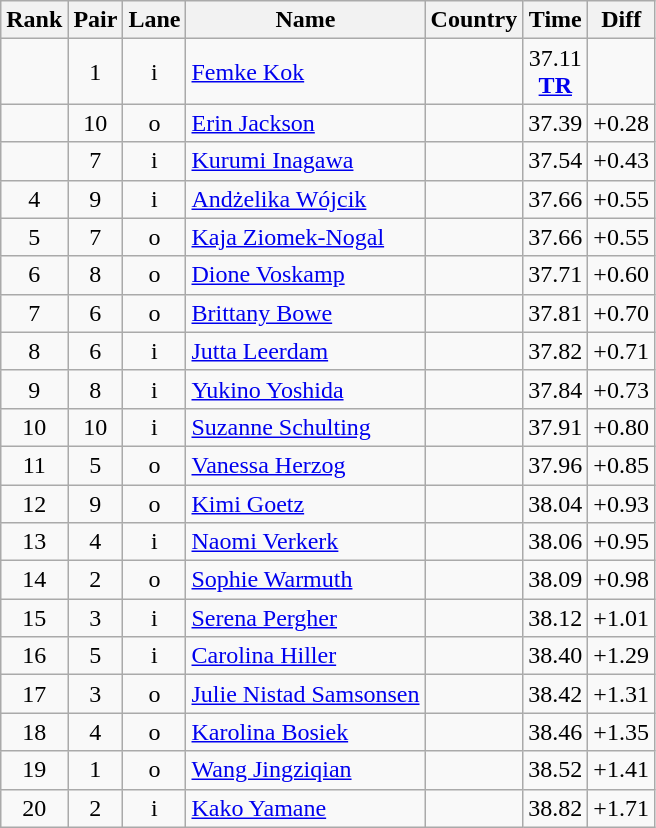<table class="wikitable sortable" style="text-align:center">
<tr>
<th>Rank</th>
<th>Pair</th>
<th>Lane</th>
<th>Name</th>
<th>Country</th>
<th>Time</th>
<th>Diff</th>
</tr>
<tr>
<td></td>
<td>1</td>
<td>i</td>
<td align=left><a href='#'>Femke Kok</a></td>
<td align=left></td>
<td>37.11<br><strong><a href='#'>TR</a></strong></td>
<td></td>
</tr>
<tr>
<td></td>
<td>10</td>
<td>o</td>
<td align=left><a href='#'>Erin Jackson</a></td>
<td align=left></td>
<td>37.39</td>
<td>+0.28</td>
</tr>
<tr>
<td></td>
<td>7</td>
<td>i</td>
<td align=left><a href='#'>Kurumi Inagawa</a></td>
<td align=left></td>
<td>37.54</td>
<td>+0.43</td>
</tr>
<tr>
<td>4</td>
<td>9</td>
<td>i</td>
<td align=left><a href='#'>Andżelika Wójcik</a></td>
<td align=left></td>
<td>37.66</td>
<td>+0.55</td>
</tr>
<tr>
<td>5</td>
<td>7</td>
<td>o</td>
<td align=left><a href='#'>Kaja Ziomek-Nogal</a></td>
<td align=left></td>
<td>37.66</td>
<td>+0.55</td>
</tr>
<tr>
<td>6</td>
<td>8</td>
<td>o</td>
<td align=left><a href='#'>Dione Voskamp</a></td>
<td align=left></td>
<td>37.71</td>
<td>+0.60</td>
</tr>
<tr>
<td>7</td>
<td>6</td>
<td>o</td>
<td align=left><a href='#'>Brittany Bowe</a></td>
<td align=left></td>
<td>37.81</td>
<td>+0.70</td>
</tr>
<tr>
<td>8</td>
<td>6</td>
<td>i</td>
<td align=left><a href='#'>Jutta Leerdam</a></td>
<td align=left></td>
<td>37.82</td>
<td>+0.71</td>
</tr>
<tr>
<td>9</td>
<td>8</td>
<td>i</td>
<td align=left><a href='#'>Yukino Yoshida</a></td>
<td align=left></td>
<td>37.84</td>
<td>+0.73</td>
</tr>
<tr>
<td>10</td>
<td>10</td>
<td>i</td>
<td align=left><a href='#'>Suzanne Schulting</a></td>
<td align=left></td>
<td>37.91</td>
<td>+0.80</td>
</tr>
<tr>
<td>11</td>
<td>5</td>
<td>o</td>
<td align=left><a href='#'>Vanessa Herzog</a></td>
<td align=left></td>
<td>37.96</td>
<td>+0.85</td>
</tr>
<tr>
<td>12</td>
<td>9</td>
<td>o</td>
<td align=left><a href='#'>Kimi Goetz</a></td>
<td align=left></td>
<td>38.04</td>
<td>+0.93</td>
</tr>
<tr>
<td>13</td>
<td>4</td>
<td>i</td>
<td align=left><a href='#'>Naomi Verkerk</a></td>
<td align=left></td>
<td>38.06</td>
<td>+0.95</td>
</tr>
<tr>
<td>14</td>
<td>2</td>
<td>o</td>
<td align=left><a href='#'>Sophie Warmuth</a></td>
<td align=left></td>
<td>38.09</td>
<td>+0.98</td>
</tr>
<tr>
<td>15</td>
<td>3</td>
<td>i</td>
<td align=left><a href='#'>Serena Pergher</a></td>
<td align=left></td>
<td>38.12</td>
<td>+1.01</td>
</tr>
<tr>
<td>16</td>
<td>5</td>
<td>i</td>
<td align=left><a href='#'>Carolina Hiller</a></td>
<td align=left></td>
<td>38.40</td>
<td>+1.29</td>
</tr>
<tr>
<td>17</td>
<td>3</td>
<td>o</td>
<td align=left><a href='#'>Julie Nistad Samsonsen</a></td>
<td align=left></td>
<td>38.42</td>
<td>+1.31</td>
</tr>
<tr>
<td>18</td>
<td>4</td>
<td>o</td>
<td align=left><a href='#'>Karolina Bosiek</a></td>
<td align=left></td>
<td>38.46</td>
<td>+1.35</td>
</tr>
<tr>
<td>19</td>
<td>1</td>
<td>o</td>
<td align=left><a href='#'>Wang Jingziqian</a></td>
<td align=left></td>
<td>38.52</td>
<td>+1.41</td>
</tr>
<tr>
<td>20</td>
<td>2</td>
<td>i</td>
<td align=left><a href='#'>Kako Yamane</a></td>
<td align=left></td>
<td>38.82</td>
<td>+1.71</td>
</tr>
</table>
